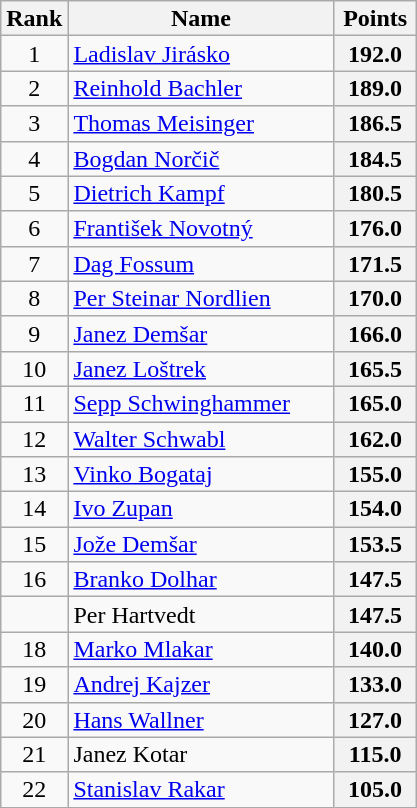<table class="wikitable collapsible autocollapse sortable" style="text-align:center; line-height:16px; width:22%;">
<tr>
<th width=35>Rank</th>
<th width=200>Name</th>
<th width=50>Points</th>
</tr>
<tr>
<td>1</td>
<td align=left> <a href='#'>Ladislav Jirásko</a></td>
<th>192.0</th>
</tr>
<tr>
<td>2</td>
<td align=left> <a href='#'>Reinhold Bachler</a></td>
<th>189.0</th>
</tr>
<tr>
<td>3</td>
<td align=left> <a href='#'>Thomas Meisinger</a></td>
<th>186.5</th>
</tr>
<tr>
<td>4</td>
<td align=left> <a href='#'>Bogdan Norčič</a></td>
<th>184.5</th>
</tr>
<tr>
<td>5</td>
<td align=left> <a href='#'>Dietrich Kampf</a></td>
<th>180.5</th>
</tr>
<tr>
<td>6</td>
<td align=left> <a href='#'>František Novotný</a></td>
<th>176.0</th>
</tr>
<tr>
<td>7</td>
<td align=left> <a href='#'>Dag Fossum</a></td>
<th>171.5</th>
</tr>
<tr>
<td>8</td>
<td align=left> <a href='#'>Per Steinar Nordlien</a></td>
<th>170.0</th>
</tr>
<tr>
<td>9</td>
<td align=left> <a href='#'>Janez Demšar</a></td>
<th>166.0</th>
</tr>
<tr>
<td>10</td>
<td align=left> <a href='#'>Janez Loštrek</a></td>
<th>165.5</th>
</tr>
<tr>
<td>11</td>
<td align=left> <a href='#'>Sepp Schwinghammer</a></td>
<th>165.0</th>
</tr>
<tr>
<td>12</td>
<td align=left> <a href='#'>Walter Schwabl</a></td>
<th>162.0</th>
</tr>
<tr>
<td>13</td>
<td align=left> <a href='#'>Vinko Bogataj</a></td>
<th>155.0</th>
</tr>
<tr>
<td>14</td>
<td align=left> <a href='#'>Ivo Zupan</a></td>
<th>154.0</th>
</tr>
<tr>
<td>15</td>
<td align=left> <a href='#'>Jože Demšar</a></td>
<th>153.5</th>
</tr>
<tr>
<td>16</td>
<td align=left> <a href='#'>Branko Dolhar</a></td>
<th>147.5</th>
</tr>
<tr>
<td></td>
<td align=left> Per Hartvedt</td>
<th>147.5</th>
</tr>
<tr>
<td>18</td>
<td align=left> <a href='#'>Marko Mlakar</a></td>
<th>140.0</th>
</tr>
<tr>
<td>19</td>
<td align=left> <a href='#'>Andrej Kajzer</a></td>
<th>133.0</th>
</tr>
<tr>
<td>20</td>
<td align=left> <a href='#'>Hans Wallner</a></td>
<th>127.0</th>
</tr>
<tr>
<td>21</td>
<td align=left> Janez Kotar</td>
<th>115.0</th>
</tr>
<tr>
<td>22</td>
<td align=left> <a href='#'>Stanislav Rakar</a></td>
<th>105.0</th>
</tr>
</table>
